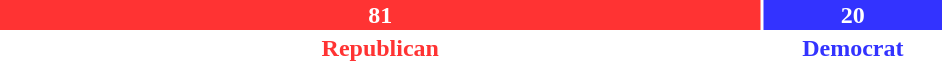<table style="width:50%">
<tr>
<td scope="row" colspan="3" style="text-align:center"></td>
</tr>
<tr>
<td scope="row" style="background:#F33; width:81%; text-align:center; color:white"><strong>81</strong></td>
<td style="background:#33F; width:19%; text-align:center; color:white"><strong>20</strong></td>
</tr>
<tr>
<td scope="row" style="text-align:center; color:#F33"><strong>Republican</strong></td>
<td style="text-align:center; color:#33F"><strong>Democrat</strong></td>
</tr>
</table>
